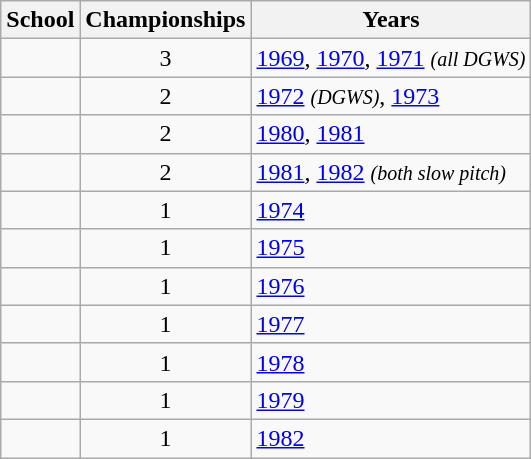<table class="wikitable">
<tr>
<th>School</th>
<th>Championships</th>
<th>Years</th>
</tr>
<tr>
<td style=><strong><a href='#'></a></strong></td>
<td align="center">3</td>
<td><a href='#'>1969</a>, <a href='#'>1970</a>, <a href='#'>1971</a> <em><small>(all DGWS)</small></em></td>
</tr>
<tr>
<td style=><strong><a href='#'></a></strong></td>
<td align="center">2</td>
<td><a href='#'>1972</a> <em><small>(DGWS)</small></em>, <a href='#'>1973</a></td>
</tr>
<tr>
<td style=><strong><a href='#'></a></strong></td>
<td align="center">2</td>
<td><a href='#'>1980</a>, <a href='#'>1981</a></td>
</tr>
<tr>
<td style=><strong><a href='#'></a></strong></td>
<td align="center">2</td>
<td><a href='#'>1981</a>, <a href='#'>1982</a> <em><small>(both slow pitch)</small></em></td>
</tr>
<tr>
<td style=><strong><a href='#'></a></strong></td>
<td align="center">1</td>
<td><a href='#'>1974</a></td>
</tr>
<tr>
<td style=><strong><a href='#'></a></strong></td>
<td align="center">1</td>
<td><a href='#'>1975</a></td>
</tr>
<tr>
<td style=><strong><a href='#'></a></strong></td>
<td align="center">1</td>
<td><a href='#'>1976</a></td>
</tr>
<tr>
<td style=><strong><a href='#'></a></strong></td>
<td align="center">1</td>
<td><a href='#'>1977</a></td>
</tr>
<tr>
<td style=><strong><a href='#'></a></strong></td>
<td align="center">1</td>
<td><a href='#'>1978</a></td>
</tr>
<tr>
<td style=><strong><a href='#'></a></strong></td>
<td align="center">1</td>
<td><a href='#'>1979</a></td>
</tr>
<tr>
<td style=><strong><a href='#'></a></strong></td>
<td align="center">1</td>
<td><a href='#'>1982</a></td>
</tr>
</table>
